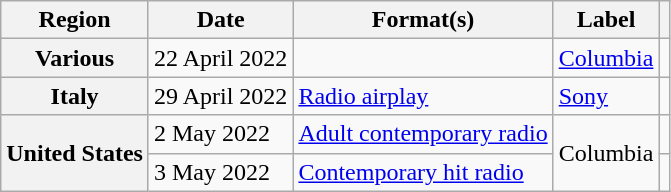<table class="wikitable plainrowheaders">
<tr>
<th scope="col">Region</th>
<th scope="col">Date</th>
<th scope="col">Format(s)</th>
<th scope="col">Label</th>
<th scope="col"></th>
</tr>
<tr>
<th scope="row">Various</th>
<td>22 April 2022</td>
<td></td>
<td><a href='#'>Columbia</a></td>
<td align="center"></td>
</tr>
<tr>
<th scope="row">Italy</th>
<td>29 April 2022</td>
<td><a href='#'>Radio airplay</a></td>
<td><a href='#'>Sony</a></td>
<td align="center"></td>
</tr>
<tr>
<th scope="row" rowspan="2">United States</th>
<td>2 May 2022</td>
<td><a href='#'>Adult contemporary radio</a></td>
<td rowspan="2">Columbia</td>
<td align="center"></td>
</tr>
<tr>
<td>3 May 2022</td>
<td><a href='#'>Contemporary hit radio</a></td>
<td align="center"></td>
</tr>
</table>
